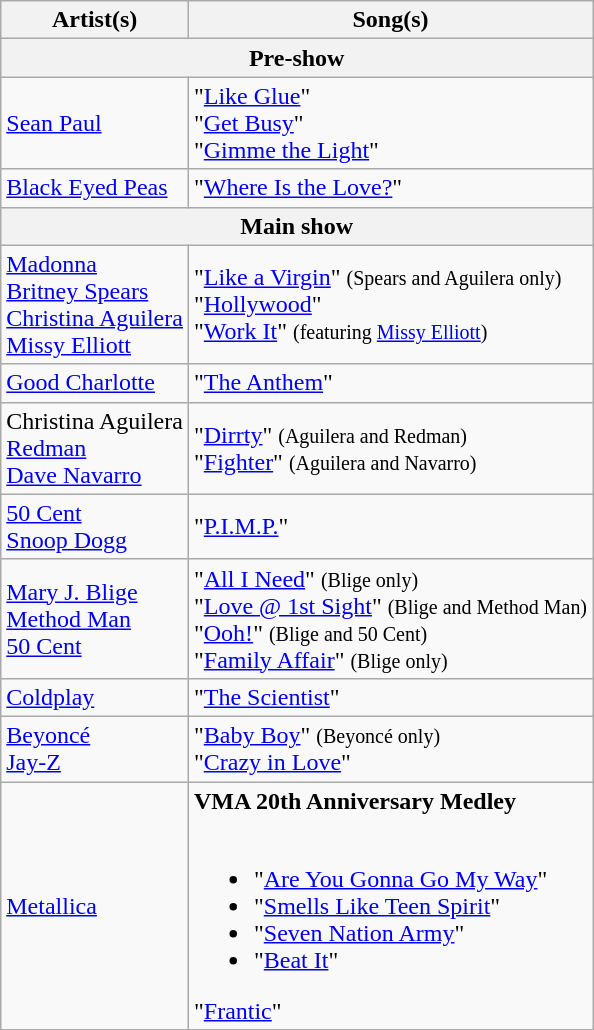<table class="wikitable">
<tr>
<th>Artist(s)</th>
<th>Song(s)</th>
</tr>
<tr>
<th colspan=2>Pre-show</th>
</tr>
<tr>
<td><a href='#'>Sean Paul</a></td>
<td>"<a href='#'>Like Glue</a>"<br>"<a href='#'>Get Busy</a>"<br>"<a href='#'>Gimme the Light</a>"</td>
</tr>
<tr>
<td><a href='#'>Black Eyed Peas</a></td>
<td>"<a href='#'>Where Is the Love?</a>"</td>
</tr>
<tr>
<th colspan=2>Main show</th>
</tr>
<tr>
<td><a href='#'>Madonna</a><br><a href='#'>Britney Spears</a><br><a href='#'>Christina Aguilera</a><br><a href='#'>Missy Elliott</a></td>
<td>"<a href='#'>Like a Virgin</a>" <small>(Spears and Aguilera only)</small><br>"<a href='#'>Hollywood</a>" <br>"<a href='#'>Work It</a>" <small>(featuring <a href='#'>Missy Elliott</a>)</small></td>
</tr>
<tr>
<td><a href='#'>Good Charlotte</a></td>
<td>"<a href='#'>The Anthem</a>"</td>
</tr>
<tr>
<td>Christina Aguilera<br><a href='#'>Redman</a><br><a href='#'>Dave Navarro</a></td>
<td>"<a href='#'>Dirrty</a>" <small>(Aguilera and Redman)</small><br>"<a href='#'>Fighter</a>" <small>(Aguilera and Navarro)</small></td>
</tr>
<tr>
<td><a href='#'>50 Cent</a><br><a href='#'>Snoop Dogg</a></td>
<td>"<a href='#'>P.I.M.P.</a>"</td>
</tr>
<tr>
<td><a href='#'>Mary J. Blige</a><br><a href='#'>Method Man</a><br><a href='#'>50 Cent</a></td>
<td>"<a href='#'>All I Need</a>" <small>(Blige only)</small><br>"<a href='#'>Love @ 1st Sight</a>" <small>(Blige and Method Man)</small><br>"<a href='#'>Ooh!</a>" <small>(Blige and 50 Cent)</small><br>"<a href='#'>Family Affair</a>" <small>(Blige only)</small></td>
</tr>
<tr>
<td><a href='#'>Coldplay</a></td>
<td>"<a href='#'>The Scientist</a>"</td>
</tr>
<tr>
<td><a href='#'>Beyoncé</a><br><a href='#'>Jay-Z</a></td>
<td>"<a href='#'>Baby Boy</a>" <small>(Beyoncé only)</small><br>"<a href='#'>Crazy in Love</a>"</td>
</tr>
<tr>
<td><a href='#'>Metallica</a></td>
<td><strong>VMA 20th Anniversary Medley</strong><br><br><ul><li>"<a href='#'>Are You Gonna Go My Way</a>"</li><li>"<a href='#'>Smells Like Teen Spirit</a>"</li><li>"<a href='#'>Seven Nation Army</a>"</li><li>"<a href='#'>Beat It</a>"</li></ul>"<a href='#'>Frantic</a>"</td>
</tr>
</table>
